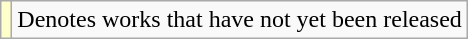<table class="wikitable">
<tr>
<td style="background:#FFFFCC;"></td>
<td>Denotes works that have not yet been released</td>
</tr>
</table>
